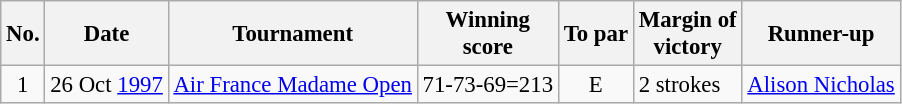<table class="wikitable" style="font-size:95%;">
<tr>
<th>No.</th>
<th>Date</th>
<th>Tournament</th>
<th>Winning<br>score</th>
<th>To par</th>
<th>Margin of<br>victory</th>
<th>Runner-up</th>
</tr>
<tr>
<td align=center>1</td>
<td align=right>26 Oct <a href='#'>1997</a></td>
<td><a href='#'>Air France Madame Open</a></td>
<td align=right>71-73-69=213</td>
<td align=center>E</td>
<td>2 strokes</td>
<td> <a href='#'>Alison Nicholas</a></td>
</tr>
</table>
